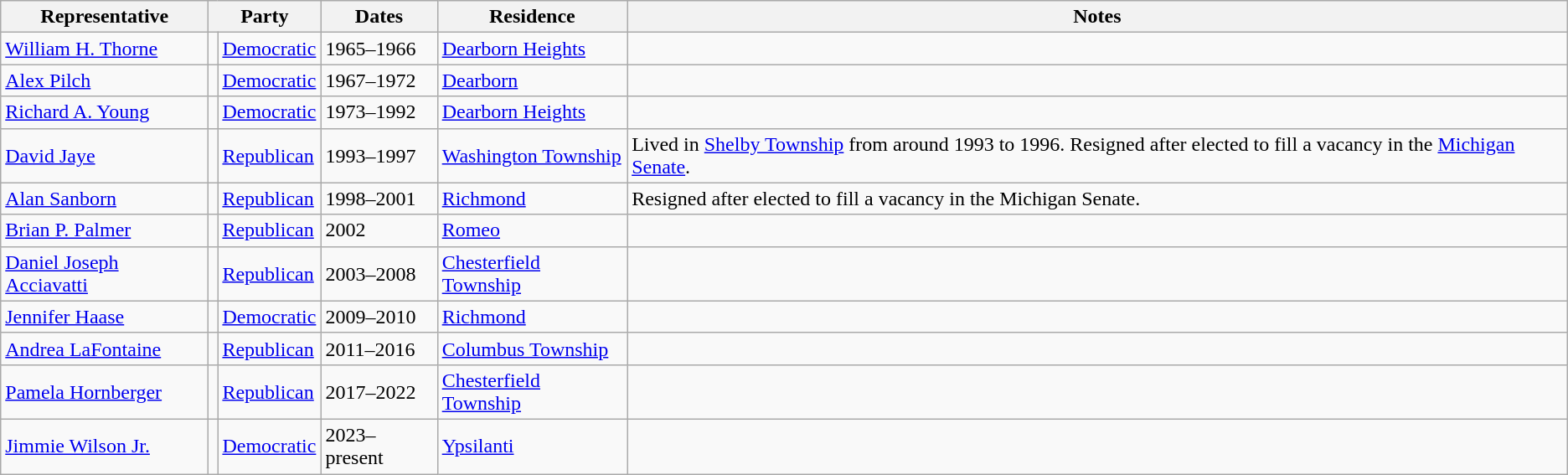<table class=wikitable>
<tr valign=bottom>
<th>Representative</th>
<th colspan="2">Party</th>
<th>Dates</th>
<th>Residence</th>
<th>Notes</th>
</tr>
<tr>
<td><a href='#'>William H. Thorne</a></td>
<td bgcolor=></td>
<td><a href='#'>Democratic</a></td>
<td>1965–1966</td>
<td><a href='#'>Dearborn Heights</a></td>
<td></td>
</tr>
<tr>
<td><a href='#'>Alex Pilch</a></td>
<td bgcolor=></td>
<td><a href='#'>Democratic</a></td>
<td>1967–1972</td>
<td><a href='#'>Dearborn</a></td>
<td></td>
</tr>
<tr>
<td><a href='#'>Richard A. Young</a></td>
<td bgcolor=></td>
<td><a href='#'>Democratic</a></td>
<td>1973–1992</td>
<td><a href='#'>Dearborn Heights</a></td>
<td></td>
</tr>
<tr>
<td><a href='#'>David Jaye</a></td>
<td bgcolor=></td>
<td><a href='#'>Republican</a></td>
<td>1993–1997</td>
<td><a href='#'>Washington Township</a></td>
<td>Lived in <a href='#'>Shelby Township</a> from around 1993 to 1996. Resigned after elected to fill a vacancy in the <a href='#'>Michigan Senate</a>.</td>
</tr>
<tr>
<td><a href='#'>Alan Sanborn</a></td>
<td bgcolor=></td>
<td><a href='#'>Republican</a></td>
<td>1998–2001</td>
<td><a href='#'>Richmond</a></td>
<td>Resigned after elected to fill a vacancy in the Michigan Senate.</td>
</tr>
<tr>
<td><a href='#'>Brian P. Palmer</a></td>
<td bgcolor=></td>
<td><a href='#'>Republican</a></td>
<td>2002</td>
<td><a href='#'>Romeo</a></td>
<td></td>
</tr>
<tr>
<td><a href='#'>Daniel Joseph Acciavatti</a></td>
<td bgcolor=></td>
<td><a href='#'>Republican</a></td>
<td>2003–2008</td>
<td><a href='#'>Chesterfield Township</a></td>
<td></td>
</tr>
<tr>
<td><a href='#'>Jennifer Haase</a></td>
<td bgcolor=></td>
<td><a href='#'>Democratic</a></td>
<td>2009–2010</td>
<td><a href='#'>Richmond</a></td>
<td></td>
</tr>
<tr>
<td><a href='#'>Andrea LaFontaine</a></td>
<td bgcolor=></td>
<td><a href='#'>Republican</a></td>
<td>2011–2016</td>
<td><a href='#'>Columbus Township</a></td>
<td></td>
</tr>
<tr>
<td><a href='#'>Pamela Hornberger</a></td>
<td bgcolor=></td>
<td><a href='#'>Republican</a></td>
<td>2017–2022</td>
<td><a href='#'>Chesterfield Township</a></td>
<td></td>
</tr>
<tr>
<td><a href='#'>Jimmie Wilson Jr.</a></td>
<td bgcolor=></td>
<td><a href='#'>Democratic</a></td>
<td>2023–present</td>
<td><a href='#'>Ypsilanti</a></td>
<td></td>
</tr>
</table>
